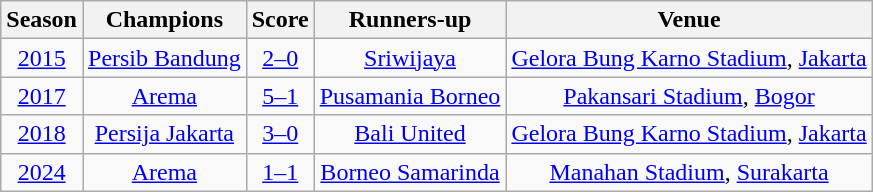<table class="wikitable" style="text-align: center;">
<tr>
<th>Season</th>
<th>Champions</th>
<th>Score</th>
<th>Runners-up</th>
<th>Venue</th>
</tr>
<tr>
<td><a href='#'>2015</a></td>
<td><a href='#'>Persib Bandung</a></td>
<td><a href='#'>2–0</a></td>
<td><a href='#'>Sriwijaya</a></td>
<td><a href='#'>Gelora Bung Karno Stadium</a>, <a href='#'>Jakarta</a></td>
</tr>
<tr>
<td><a href='#'>2017</a></td>
<td><a href='#'>Arema</a></td>
<td><a href='#'>5–1</a></td>
<td><a href='#'>Pusamania Borneo</a></td>
<td><a href='#'>Pakansari Stadium</a>, <a href='#'>Bogor</a></td>
</tr>
<tr>
<td><a href='#'>2018</a></td>
<td><a href='#'>Persija Jakarta</a></td>
<td><a href='#'>3–0</a></td>
<td><a href='#'>Bali United</a></td>
<td><a href='#'>Gelora Bung Karno Stadium</a>, <a href='#'>Jakarta</a></td>
</tr>
<tr>
<td><a href='#'>2024</a></td>
<td><a href='#'>Arema</a></td>
<td><a href='#'>1–1</a><br></td>
<td><a href='#'>Borneo Samarinda</a></td>
<td><a href='#'>Manahan Stadium</a>, <a href='#'>Surakarta</a></td>
</tr>
</table>
